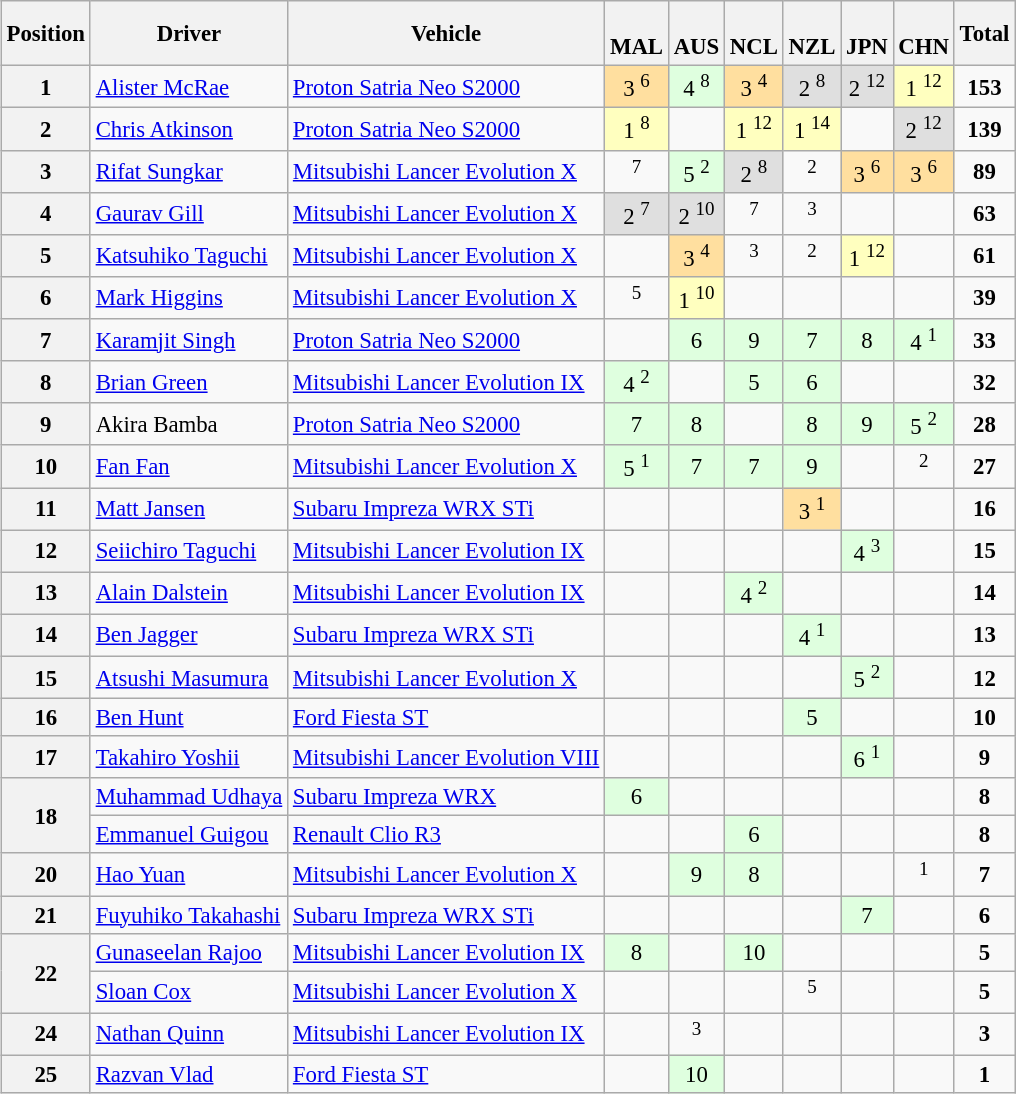<table>
<tr>
<td><br><table class="wikitable" style="font-size: 95%;">
<tr>
<th>Position</th>
<th>Driver</th>
<th>Vehicle</th>
<th><br>MAL</th>
<th><br>AUS</th>
<th><br>NCL</th>
<th><br>NZL</th>
<th><br>JPN</th>
<th><br>CHN</th>
<th>Total</th>
</tr>
<tr>
<th>1</th>
<td> <a href='#'>Alister McRae</a></td>
<td><a href='#'>Proton Satria Neo S2000</a></td>
<td align="center" style="background:#ffdf9f;">3 <sup>6</sup></td>
<td align="center" style="background:#dfffdf;">4 <sup>8</sup></td>
<td align="center" style="background:#ffdf9f;">3 <sup>4</sup></td>
<td align="center" style="background:#dfdfdf;">2 <sup>8</sup></td>
<td align="center" style="background:#dfdfdf;">2 <sup>12</sup></td>
<td align="center" style="background:#ffffbf;">1 <sup>12</sup></td>
<td align="center"><strong>153</strong></td>
</tr>
<tr>
<th>2</th>
<td> <a href='#'>Chris Atkinson</a></td>
<td><a href='#'>Proton Satria Neo S2000</a></td>
<td align="center" style="background:#ffffbf;">1 <sup>8</sup></td>
<td></td>
<td align="center" style="background:#ffffbf;">1 <sup>12</sup></td>
<td align="center" style="background:#ffffbf;">1 <sup>14</sup></td>
<td></td>
<td align="center" style="background:#dfdfdf;">2 <sup>12</sup></td>
<td align="center"><strong>139</strong></td>
</tr>
<tr>
<th>3</th>
<td> <a href='#'>Rifat Sungkar</a></td>
<td><a href='#'>Mitsubishi Lancer Evolution X</a></td>
<td align="center"><sup>7</sup></td>
<td align="center" style="background:#dfffdf;">5 <sup>2</sup></td>
<td align="center" style="background:#dfdfdf;">2 <sup>8</sup></td>
<td align="center"><sup>2</sup></td>
<td align="center" style="background:#ffdf9f;">3 <sup>6</sup></td>
<td align="center" style="background:#ffdf9f;">3 <sup>6</sup></td>
<td align="center"><strong>89</strong></td>
</tr>
<tr>
<th>4</th>
<td> <a href='#'>Gaurav Gill</a></td>
<td><a href='#'>Mitsubishi Lancer Evolution X</a></td>
<td align="center" style="background:#dfdfdf;">2 <sup>7</sup></td>
<td align="center" style="background:#dfdfdf;">2 <sup>10</sup></td>
<td align="center"><sup>7</sup></td>
<td align="center"><sup>3</sup></td>
<td></td>
<td></td>
<td align="center"><strong>63</strong></td>
</tr>
<tr>
<th>5</th>
<td> <a href='#'>Katsuhiko Taguchi</a></td>
<td><a href='#'>Mitsubishi Lancer Evolution X</a></td>
<td></td>
<td align="center" style="background:#ffdf9f;">3 <sup>4</sup></td>
<td align="center"><sup>3</sup></td>
<td align="center"><sup>2</sup></td>
<td align="center" style="background:#ffffbf;">1 <sup>12</sup></td>
<td></td>
<td align="center"><strong>61</strong></td>
</tr>
<tr>
<th>6</th>
<td> <a href='#'>Mark Higgins</a></td>
<td><a href='#'>Mitsubishi Lancer Evolution X</a></td>
<td align="center"><sup>5</sup></td>
<td align="center" style="background:#ffffbf;">1 <sup>10</sup></td>
<td></td>
<td></td>
<td></td>
<td></td>
<td align="center"><strong>39</strong></td>
</tr>
<tr>
<th>7</th>
<td> <a href='#'>Karamjit Singh</a></td>
<td><a href='#'>Proton Satria Neo S2000</a></td>
<td></td>
<td align="center" style="background:#dfffdf;">6</td>
<td align="center" style="background:#dfffdf;">9</td>
<td align="center" style="background:#dfffdf;">7</td>
<td align="center" style="background:#dfffdf;">8</td>
<td align="center" style="background:#dfffdf;">4 <sup>1</sup></td>
<td align="center"><strong>33</strong></td>
</tr>
<tr>
<th>8</th>
<td> <a href='#'>Brian Green</a></td>
<td><a href='#'>Mitsubishi Lancer Evolution IX</a></td>
<td align="center" style="background:#dfffdf;">4 <sup>2</sup></td>
<td></td>
<td align="center" style="background:#dfffdf;">5</td>
<td align="center" style="background:#dfffdf;">6</td>
<td></td>
<td></td>
<td align="center"><strong>32</strong></td>
</tr>
<tr>
<th>9</th>
<td> Akira Bamba</td>
<td><a href='#'>Proton Satria Neo S2000</a></td>
<td align="center" style="background:#dfffdf;">7</td>
<td align="center" style="background:#dfffdf;">8</td>
<td></td>
<td align="center" style="background:#dfffdf;">8</td>
<td align="center" style="background:#dfffdf;">9</td>
<td align="center" style="background:#dfffdf;">5 <sup>2</sup></td>
<td align="center"><strong>28</strong></td>
</tr>
<tr>
<th>10</th>
<td> <a href='#'>Fan Fan</a></td>
<td><a href='#'>Mitsubishi Lancer Evolution X</a></td>
<td align="center" style="background:#dfffdf;">5 <sup>1</sup></td>
<td align="center" style="background:#dfffdf;">7</td>
<td align="center" style="background:#dfffdf;">7</td>
<td align="center" style="background:#dfffdf;">9</td>
<td></td>
<td align="center"><sup>2</sup></td>
<td align="center"><strong>27</strong></td>
</tr>
<tr>
<th>11</th>
<td> <a href='#'>Matt Jansen</a></td>
<td><a href='#'>Subaru Impreza WRX STi</a></td>
<td></td>
<td></td>
<td></td>
<td align="center" style="background:#ffdf9f;">3 <sup>1</sup></td>
<td></td>
<td></td>
<td align="center"><strong>16</strong></td>
</tr>
<tr>
<th>12</th>
<td> <a href='#'>Seiichiro Taguchi</a></td>
<td><a href='#'>Mitsubishi Lancer Evolution IX</a></td>
<td></td>
<td></td>
<td></td>
<td></td>
<td align="center" style="background:#dfffdf;">4 <sup>3</sup></td>
<td></td>
<td align="center"><strong>15</strong></td>
</tr>
<tr>
<th>13</th>
<td> <a href='#'>Alain Dalstein</a></td>
<td><a href='#'>Mitsubishi Lancer Evolution IX</a></td>
<td></td>
<td></td>
<td align="center" style="background:#dfffdf;">4 <sup>2</sup></td>
<td></td>
<td></td>
<td></td>
<td align="center"><strong>14</strong></td>
</tr>
<tr>
<th>14</th>
<td> <a href='#'>Ben Jagger</a></td>
<td><a href='#'>Subaru Impreza WRX STi</a></td>
<td></td>
<td></td>
<td></td>
<td align="center" style="background:#dfffdf;">4 <sup>1</sup></td>
<td></td>
<td></td>
<td align="center"><strong>13</strong></td>
</tr>
<tr>
<th>15</th>
<td> <a href='#'>Atsushi Masumura</a></td>
<td><a href='#'>Mitsubishi Lancer Evolution X</a></td>
<td></td>
<td></td>
<td></td>
<td></td>
<td align="center" style="background:#dfffdf;">5 <sup>2</sup></td>
<td></td>
<td align="center"><strong>12</strong></td>
</tr>
<tr>
<th>16</th>
<td> <a href='#'>Ben Hunt</a></td>
<td><a href='#'>Ford Fiesta ST</a></td>
<td></td>
<td></td>
<td></td>
<td align="center" style="background:#dfffdf;">5</td>
<td></td>
<td></td>
<td align="center"><strong>10</strong></td>
</tr>
<tr>
<th>17</th>
<td> <a href='#'>Takahiro Yoshii</a></td>
<td><a href='#'>Mitsubishi Lancer Evolution VIII</a></td>
<td></td>
<td></td>
<td></td>
<td></td>
<td align="center" style="background:#dfffdf;">6 <sup>1</sup></td>
<td></td>
<td align="center"><strong>9</strong></td>
</tr>
<tr>
<th rowspan=2>18</th>
<td> <a href='#'>Muhammad Udhaya</a></td>
<td><a href='#'>Subaru Impreza WRX</a></td>
<td align="center" style="background:#dfffdf;">6</td>
<td></td>
<td></td>
<td></td>
<td></td>
<td></td>
<td align="center"><strong>8</strong></td>
</tr>
<tr>
<td> <a href='#'>Emmanuel Guigou</a></td>
<td><a href='#'>Renault Clio R3</a></td>
<td></td>
<td></td>
<td align="center" style="background:#dfffdf;">6</td>
<td></td>
<td></td>
<td></td>
<td align="center"><strong>8</strong></td>
</tr>
<tr>
<th>20</th>
<td> <a href='#'>Hao Yuan</a></td>
<td><a href='#'>Mitsubishi Lancer Evolution X</a></td>
<td></td>
<td align="center" style="background:#dfffdf;">9</td>
<td align="center" style="background:#dfffdf;">8</td>
<td></td>
<td></td>
<td align="center"><sup>1</sup></td>
<td align="center"><strong>7</strong></td>
</tr>
<tr>
<th>21</th>
<td> <a href='#'>Fuyuhiko Takahashi</a></td>
<td><a href='#'>Subaru Impreza WRX STi</a></td>
<td></td>
<td></td>
<td></td>
<td></td>
<td align="center" style="background:#dfffdf;">7</td>
<td></td>
<td align="center"><strong>6</strong></td>
</tr>
<tr>
<th rowspan=2>22</th>
<td> <a href='#'>Gunaseelan Rajoo</a></td>
<td><a href='#'>Mitsubishi Lancer Evolution IX</a></td>
<td align="center" style="background:#dfffdf;">8</td>
<td></td>
<td align="center" style="background:#dfffdf;">10</td>
<td></td>
<td></td>
<td></td>
<td align="center"><strong>5</strong></td>
</tr>
<tr>
<td> <a href='#'>Sloan Cox</a></td>
<td><a href='#'>Mitsubishi Lancer Evolution X</a></td>
<td></td>
<td></td>
<td></td>
<td align="center"><sup>5</sup></td>
<td></td>
<td></td>
<td align="center"><strong>5</strong></td>
</tr>
<tr>
<th>24</th>
<td> <a href='#'>Nathan Quinn</a></td>
<td><a href='#'>Mitsubishi Lancer Evolution IX</a></td>
<td></td>
<td align="center"><sup>3</sup></td>
<td></td>
<td></td>
<td></td>
<td></td>
<td align="center"><strong>3</strong></td>
</tr>
<tr>
<th>25</th>
<td> <a href='#'>Razvan Vlad</a></td>
<td><a href='#'>Ford Fiesta ST</a></td>
<td></td>
<td align="center" style="background:#dfffdf;">10</td>
<td></td>
<td></td>
<td></td>
<td></td>
<td align="center"><strong>1</strong></td>
</tr>
</table>
</td>
<td valign="top"><br></td>
</tr>
</table>
